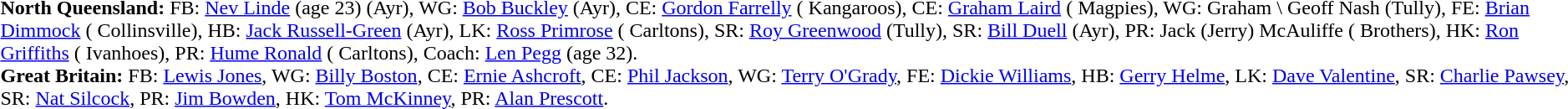<table width="100%" class="mw-collapsible mw-collapsed">
<tr>
<td valign="top" width="50%"><br><strong>North Queensland:</strong> FB: <a href='#'>Nev Linde</a> (age 23) (Ayr), WG: <a href='#'>Bob Buckley</a> (Ayr), CE: <a href='#'>Gordon Farrelly</a> ( Kangaroos), CE: <a href='#'>Graham Laird</a> ( Magpies), WG: Graham \ Geoff Nash (Tully), FE: <a href='#'>Brian Dimmock</a> ( Collinsville), HB: <a href='#'>Jack Russell-Green</a> (Ayr), LK: <a href='#'>Ross Primrose</a> ( Carltons), SR: <a href='#'>Roy Greenwood</a> (Tully), SR: <a href='#'>Bill Duell</a> (Ayr), PR:  Jack (Jerry) McAuliffe ( Brothers), HK: <a href='#'>Ron Griffiths</a> ( Ivanhoes), PR: <a href='#'>Hume Ronald</a> ( Carltons), Coach: <a href='#'>Len Pegg</a> (age 32).<br>
<strong>Great Britain:</strong> FB: <a href='#'>Lewis Jones</a>, WG: <a href='#'>Billy Boston</a>, CE: <a href='#'>Ernie Ashcroft</a>, CE: <a href='#'>Phil Jackson</a>, WG: <a href='#'>Terry O'Grady</a>, FE: <a href='#'>Dickie Williams</a>, HB: <a href='#'>Gerry Helme</a>, LK: <a href='#'>Dave Valentine</a>, SR: <a href='#'>Charlie Pawsey</a>, SR: <a href='#'>Nat Silcock</a>, PR: <a href='#'>Jim Bowden</a>, HK: <a href='#'>Tom McKinney</a>, PR: <a href='#'>Alan Prescott</a>.<br></td>
</tr>
</table>
